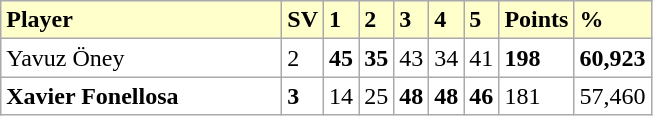<table class="wikitable">
<tr bgcolor="#ffffcc">
<td width=180><strong>Player</strong></td>
<td><strong>SV</strong></td>
<td><strong>1</strong></td>
<td><strong>2</strong></td>
<td><strong>3</strong></td>
<td><strong>4</strong></td>
<td><strong>5</strong></td>
<td><strong>Points</strong></td>
<td><strong>%</strong></td>
</tr>
<tr bgcolor="FFFFFF">
<td> Yavuz Öney</td>
<td>2</td>
<td><strong>45</strong></td>
<td><strong>35</strong></td>
<td>43</td>
<td>34</td>
<td>41</td>
<td><strong>198</strong></td>
<td><strong>60,923</strong></td>
</tr>
<tr bgcolor="FFFFFF">
<td> <strong>Xavier Fonellosa</strong></td>
<td><strong>3</strong></td>
<td>14</td>
<td>25</td>
<td><strong>48</strong></td>
<td><strong>48</strong></td>
<td><strong>46</strong></td>
<td>181</td>
<td>57,460</td>
</tr>
</table>
